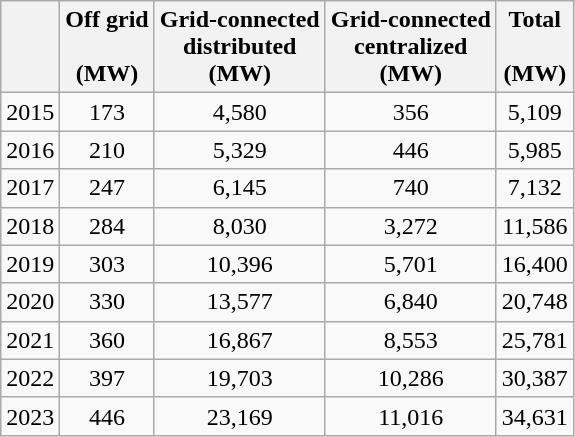<table class="wikitable" style="text-align: center">
<tr>
<th></th>
<th>Off grid <br><br>(MW)</th>
<th>Grid-connected <br>distributed <br>(MW)</th>
<th>Grid-connected <br>centralized <br>(MW)</th>
<th>Total <br><br>(MW)</th>
</tr>
<tr>
<td>2015</td>
<td>173</td>
<td>4,580</td>
<td>356</td>
<td>5,109</td>
</tr>
<tr>
<td>2016</td>
<td>210</td>
<td>5,329</td>
<td>446</td>
<td>5,985</td>
</tr>
<tr>
<td>2017</td>
<td>247</td>
<td>6,145</td>
<td>740</td>
<td>7,132</td>
</tr>
<tr>
<td>2018</td>
<td>284</td>
<td>8,030</td>
<td>3,272</td>
<td>11,586</td>
</tr>
<tr>
<td>2019</td>
<td>303</td>
<td>10,396</td>
<td>5,701</td>
<td>16,400</td>
</tr>
<tr>
<td>2020</td>
<td>330</td>
<td>13,577</td>
<td>6,840</td>
<td>20,748</td>
</tr>
<tr>
<td>2021</td>
<td>360</td>
<td>16,867</td>
<td>8,553</td>
<td>25,781</td>
</tr>
<tr>
<td>2022</td>
<td>397</td>
<td>19,703</td>
<td>10,286</td>
<td>30,387</td>
</tr>
<tr>
<td>2023</td>
<td>446</td>
<td>23,169</td>
<td>11,016</td>
<td>34,631</td>
</tr>
</table>
